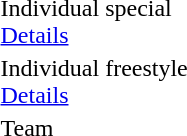<table>
<tr>
<td>Individual special<br><a href='#'>Details</a></td>
<td></td>
<td></td>
<td></td>
</tr>
<tr>
<td>Individual freestyle<br><a href='#'>Details</a></td>
<td></td>
<td></td>
<td></td>
</tr>
<tr>
<td>Team</td>
<td></td>
<td></td>
<td></td>
</tr>
</table>
